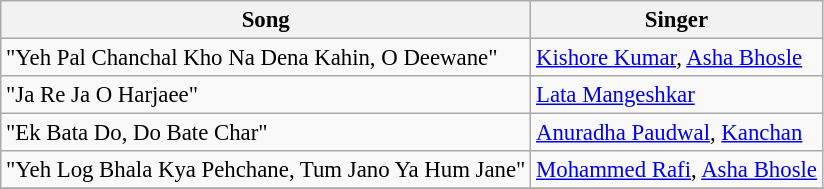<table class="wikitable" style="font-size:95%;">
<tr>
<th>Song</th>
<th>Singer</th>
</tr>
<tr>
<td>"Yeh Pal Chanchal Kho Na Dena Kahin, O Deewane"</td>
<td><a href='#'>Kishore Kumar</a>, <a href='#'>Asha Bhosle</a></td>
</tr>
<tr>
<td>"Ja Re Ja O Harjaee"</td>
<td><a href='#'>Lata Mangeshkar</a></td>
</tr>
<tr>
<td>"Ek Bata Do, Do Bate Char"</td>
<td><a href='#'>Anuradha Paudwal</a>, <a href='#'>Kanchan</a></td>
</tr>
<tr>
<td>"Yeh Log Bhala Kya Pehchane, Tum Jano Ya Hum Jane"</td>
<td><a href='#'>Mohammed Rafi</a>, <a href='#'>Asha Bhosle</a></td>
</tr>
<tr>
</tr>
</table>
